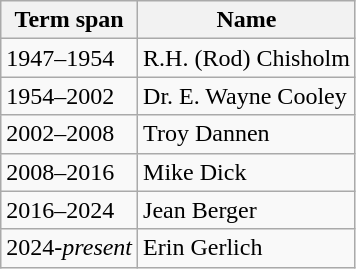<table class="wikitable">
<tr>
<th>Term span</th>
<th>Name</th>
</tr>
<tr>
<td>1947–1954</td>
<td>R.H. (Rod) Chisholm</td>
</tr>
<tr>
<td>1954–2002</td>
<td>Dr. E. Wayne Cooley</td>
</tr>
<tr>
<td>2002–2008</td>
<td>Troy Dannen</td>
</tr>
<tr>
<td>2008–2016</td>
<td>Mike Dick</td>
</tr>
<tr>
<td>2016–2024</td>
<td>Jean Berger</td>
</tr>
<tr>
<td>2024-<em>present</em></td>
<td>Erin Gerlich</td>
</tr>
</table>
